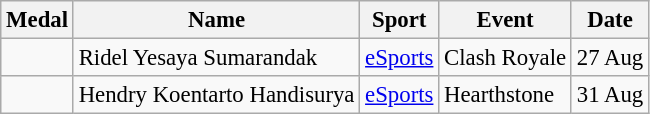<table class="wikitable sortable"  style="font-size:95%">
<tr>
<th>Medal</th>
<th>Name</th>
<th>Sport</th>
<th>Event</th>
<th>Date</th>
</tr>
<tr>
<td></td>
<td>Ridel Yesaya Sumarandak</td>
<td><a href='#'>eSports</a></td>
<td>Clash Royale</td>
<td>27 Aug</td>
</tr>
<tr>
<td></td>
<td>Hendry Koentarto Handisurya</td>
<td><a href='#'>eSports</a></td>
<td>Hearthstone</td>
<td>31 Aug</td>
</tr>
</table>
